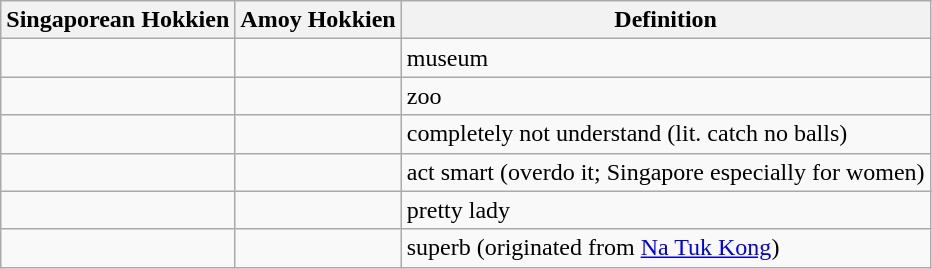<table class=wikitable>
<tr>
<th>Singaporean Hokkien</th>
<th>Amoy Hokkien</th>
<th>Definition</th>
</tr>
<tr>
<td align=center><br></td>
<td align=center><br></td>
<td>museum</td>
</tr>
<tr>
<td align=center><br></td>
<td align=center><br></td>
<td>zoo</td>
</tr>
<tr>
<td align=center><br></td>
<td align=center><br></td>
<td>completely not understand (lit. catch no balls)</td>
</tr>
<tr>
<td align=center><br></td>
<td align=center><br></td>
<td>act smart (overdo it; Singapore especially for women)</td>
</tr>
<tr>
<td align=center><br></td>
<td align=center><br></td>
<td>pretty lady</td>
</tr>
<tr>
<td align=center><br></td>
<td align=center><br></td>
<td>superb (originated from <a href='#'>Na Tuk Kong</a>)</td>
</tr>
</table>
